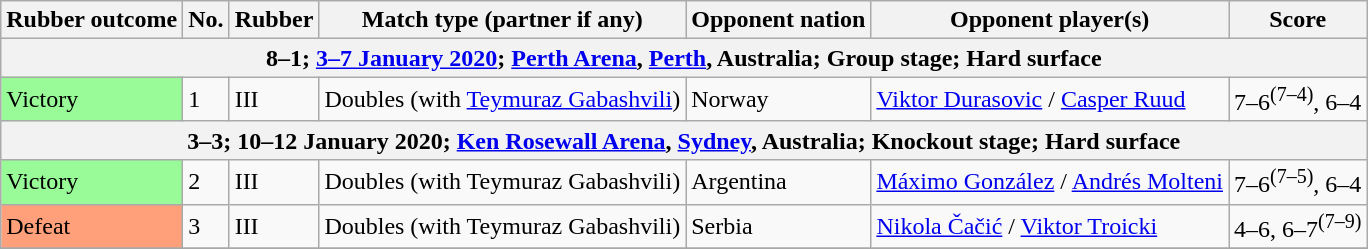<table class=wikitable>
<tr>
<th>Rubber outcome</th>
<th>No.</th>
<th>Rubber</th>
<th>Match type (partner if any)</th>
<th>Opponent nation</th>
<th>Opponent player(s)</th>
<th>Score</th>
</tr>
<tr>
<th colspan=7>8–1; <a href='#'>3–7 January 2020</a>; <a href='#'>Perth Arena</a>, <a href='#'>Perth</a>, Australia; Group stage; Hard surface</th>
</tr>
<tr>
<td bgcolor=98FB98>Victory</td>
<td>1</td>
<td>III</td>
<td>Doubles (with <a href='#'>Teymuraz Gabashvili</a>)</td>
<td> Norway</td>
<td><a href='#'>Viktor Durasovic</a> / <a href='#'>Casper Ruud</a></td>
<td>7–6<sup>(7–4)</sup>, 6–4</td>
</tr>
<tr>
<th colspan=7>3–3; 10–12 January 2020; <a href='#'>Ken Rosewall Arena</a>, <a href='#'>Sydney</a>, Australia; Knockout stage; Hard surface</th>
</tr>
<tr>
<td bgcolor=98FB98>Victory</td>
<td>2</td>
<td>III</td>
<td>Doubles (with Teymuraz Gabashvili)</td>
<td> Argentina</td>
<td><a href='#'>Máximo González</a> / <a href='#'>Andrés Molteni</a></td>
<td>7–6<sup>(7–5)</sup>, 6–4</td>
</tr>
<tr>
<td bgcolor=FFA07A>Defeat</td>
<td>3</td>
<td>III</td>
<td>Doubles (with Teymuraz Gabashvili)</td>
<td> Serbia</td>
<td><a href='#'>Nikola Čačić</a> / <a href='#'>Viktor Troicki</a></td>
<td>4–6, 6–7<sup>(7–9)</sup></td>
</tr>
<tr>
</tr>
</table>
